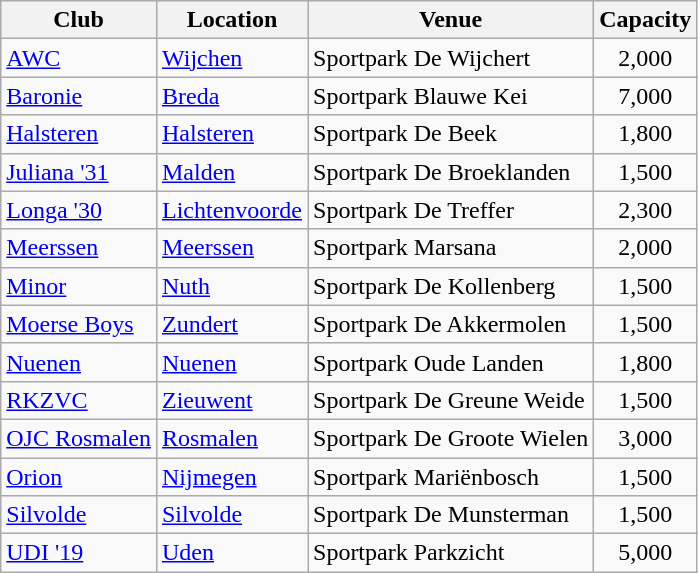<table class="wikitable sortable">
<tr>
<th>Club</th>
<th>Location</th>
<th>Venue</th>
<th>Capacity</th>
</tr>
<tr>
<td><a href='#'>AWC</a></td>
<td><a href='#'>Wijchen</a></td>
<td>Sportpark De Wijchert</td>
<td style="text-align: center;">2,000</td>
</tr>
<tr>
<td><a href='#'>Baronie</a></td>
<td><a href='#'>Breda</a></td>
<td>Sportpark Blauwe Kei</td>
<td style="text-align: center;">7,000</td>
</tr>
<tr>
<td><a href='#'>Halsteren</a></td>
<td><a href='#'>Halsteren</a></td>
<td>Sportpark De Beek</td>
<td style="text-align: center;">1,800</td>
</tr>
<tr>
<td><a href='#'>Juliana '31</a></td>
<td><a href='#'>Malden</a></td>
<td>Sportpark De Broeklanden</td>
<td style="text-align: center;">1,500</td>
</tr>
<tr>
<td><a href='#'>Longa '30</a></td>
<td><a href='#'>Lichtenvoorde</a></td>
<td>Sportpark De Treffer</td>
<td style="text-align: center;">2,300</td>
</tr>
<tr>
<td><a href='#'>Meerssen</a></td>
<td><a href='#'>Meerssen</a></td>
<td>Sportpark Marsana</td>
<td style="text-align: center;">2,000</td>
</tr>
<tr>
<td><a href='#'>Minor</a></td>
<td><a href='#'>Nuth</a></td>
<td>Sportpark De Kollenberg</td>
<td style="text-align: center;">1,500</td>
</tr>
<tr>
<td><a href='#'>Moerse Boys</a></td>
<td><a href='#'>Zundert</a></td>
<td>Sportpark De Akkermolen</td>
<td style="text-align: center;">1,500</td>
</tr>
<tr>
<td><a href='#'>Nuenen</a></td>
<td><a href='#'>Nuenen</a></td>
<td>Sportpark Oude Landen</td>
<td style="text-align: center;">1,800</td>
</tr>
<tr>
<td><a href='#'>RKZVC</a></td>
<td><a href='#'>Zieuwent</a></td>
<td>Sportpark De Greune Weide</td>
<td style="text-align: center;">1,500</td>
</tr>
<tr>
<td><a href='#'>OJC Rosmalen</a></td>
<td><a href='#'>Rosmalen</a></td>
<td>Sportpark De Groote Wielen</td>
<td style="text-align: center;">3,000</td>
</tr>
<tr>
<td><a href='#'>Orion</a></td>
<td><a href='#'>Nijmegen</a></td>
<td>Sportpark Mariënbosch</td>
<td style="text-align: center;">1,500</td>
</tr>
<tr>
<td><a href='#'>Silvolde</a></td>
<td><a href='#'>Silvolde</a></td>
<td>Sportpark De Munsterman</td>
<td style="text-align: center;">1,500</td>
</tr>
<tr>
<td><a href='#'>UDI '19</a></td>
<td><a href='#'>Uden</a></td>
<td>Sportpark Parkzicht</td>
<td style="text-align: center;">5,000</td>
</tr>
</table>
